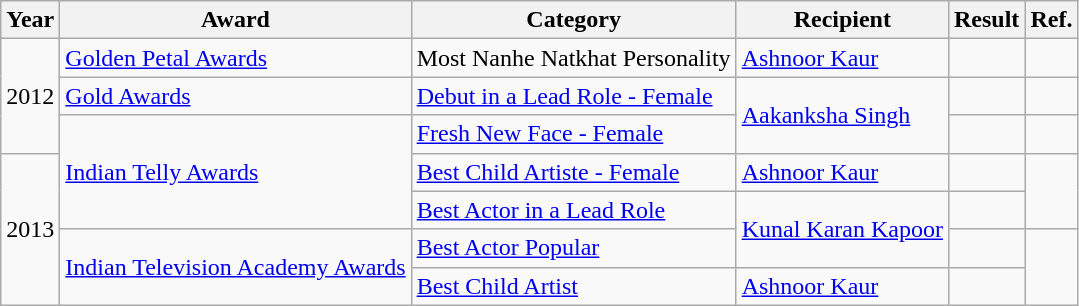<table Class=wikitable>
<tr>
<th>Year</th>
<th>Award</th>
<th>Category</th>
<th>Recipient</th>
<th>Result</th>
<th>Ref.</th>
</tr>
<tr>
<td rowspan=3>2012</td>
<td><a href='#'>Golden Petal Awards</a></td>
<td>Most Nanhe Natkhat Personality</td>
<td><a href='#'>Ashnoor Kaur</a></td>
<td></td>
<td></td>
</tr>
<tr>
<td><a href='#'>Gold Awards</a></td>
<td><a href='#'>Debut in a Lead Role - Female</a></td>
<td rowspan=2><a href='#'>Aakanksha Singh</a></td>
<td></td>
<td></td>
</tr>
<tr>
<td rowspan=3><a href='#'>Indian Telly Awards</a></td>
<td><a href='#'>Fresh New Face - Female</a></td>
<td></td>
<td></td>
</tr>
<tr>
<td rowspan=4>2013</td>
<td><a href='#'>Best Child Artiste - Female</a></td>
<td><a href='#'>Ashnoor Kaur</a></td>
<td></td>
<td rowspan=2></td>
</tr>
<tr>
<td><a href='#'>Best Actor in a Lead Role</a></td>
<td rowspan=2><a href='#'>Kunal Karan Kapoor</a></td>
<td></td>
</tr>
<tr>
<td rowspan=2><a href='#'>Indian Television Academy Awards</a></td>
<td><a href='#'>Best Actor Popular</a></td>
<td></td>
<td rowspan=2></td>
</tr>
<tr>
<td><a href='#'>Best Child Artist</a></td>
<td><a href='#'>Ashnoor Kaur</a></td>
<td></td>
</tr>
</table>
